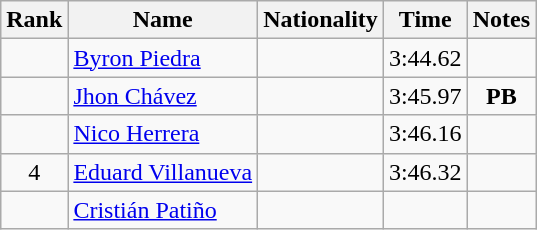<table class="wikitable sortable" style="text-align:center">
<tr>
<th>Rank</th>
<th>Name</th>
<th>Nationality</th>
<th>Time</th>
<th>Notes</th>
</tr>
<tr>
<td></td>
<td align=left><a href='#'>Byron Piedra</a></td>
<td align=left></td>
<td>3:44.62</td>
<td></td>
</tr>
<tr>
<td></td>
<td align=left><a href='#'>Jhon Chávez</a></td>
<td align=left></td>
<td>3:45.97</td>
<td><strong>PB</strong></td>
</tr>
<tr>
<td></td>
<td align=left><a href='#'>Nico Herrera</a></td>
<td align=left></td>
<td>3:46.16</td>
<td></td>
</tr>
<tr>
<td>4</td>
<td align=left><a href='#'>Eduard Villanueva</a></td>
<td align=left></td>
<td>3:46.32</td>
<td></td>
</tr>
<tr>
<td></td>
<td align=left><a href='#'>Cristián Patiño</a></td>
<td align=left></td>
<td></td>
<td></td>
</tr>
</table>
